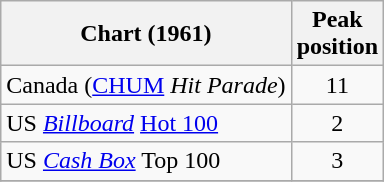<table class="wikitable sortable">
<tr>
<th>Chart (1961)</th>
<th>Peak<br>position</th>
</tr>
<tr>
<td>Canada (<a href='#'>CHUM</a> <em>Hit Parade</em>)</td>
<td style="text-align:center;">11</td>
</tr>
<tr>
<td>US <em><a href='#'>Billboard</a></em> <a href='#'>Hot 100</a></td>
<td style="text-align:center;">2</td>
</tr>
<tr>
<td>US <a href='#'><em>Cash Box</em></a> Top 100</td>
<td align="center">3</td>
</tr>
<tr>
</tr>
</table>
